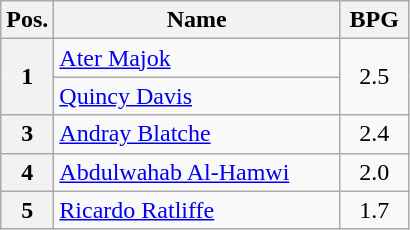<table class=wikitable style="text-align:center;">
<tr>
<th width="13%">Pos.</th>
<th width="70%">Name</th>
<th width="17%">BPG</th>
</tr>
<tr>
<th rowspan=2>1</th>
<td align=left> <a href='#'>Ater Majok</a></td>
<td rowspan=2>2.5</td>
</tr>
<tr>
<td align=left> <a href='#'>Quincy Davis</a></td>
</tr>
<tr>
<th>3</th>
<td align=left> <a href='#'>Andray Blatche</a></td>
<td>2.4</td>
</tr>
<tr>
<th>4</th>
<td align=left> <a href='#'>Abdulwahab Al-Hamwi</a></td>
<td>2.0</td>
</tr>
<tr>
<th>5</th>
<td align=left> <a href='#'>Ricardo Ratliffe</a></td>
<td>1.7</td>
</tr>
</table>
